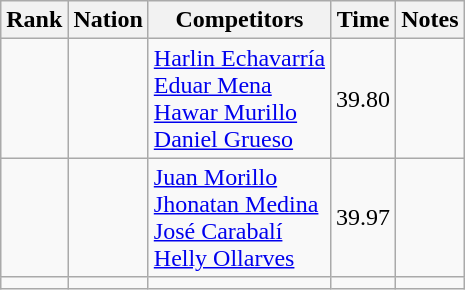<table class="wikitable sortable" style="text-align:center">
<tr>
<th>Rank</th>
<th>Nation</th>
<th>Competitors</th>
<th>Time</th>
<th>Notes</th>
</tr>
<tr>
<td></td>
<td align=left></td>
<td align=left><a href='#'>Harlin Echavarría</a><br><a href='#'>Eduar Mena</a><br><a href='#'>Hawar Murillo</a><br><a href='#'>Daniel Grueso</a></td>
<td>39.80</td>
<td></td>
</tr>
<tr>
<td></td>
<td align=left></td>
<td align=left><a href='#'>Juan Morillo</a><br><a href='#'>Jhonatan Medina</a><br><a href='#'>José Carabalí</a><br><a href='#'>Helly Ollarves</a></td>
<td>39.97</td>
<td></td>
</tr>
<tr>
<td></td>
<td align=left></td>
<td></td>
<td></td>
<td></td>
</tr>
</table>
